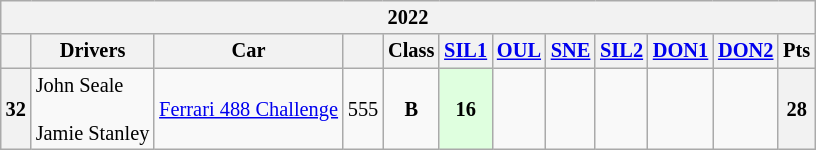<table class="wikitable" style="font-size: 85%; text-align:center;">
<tr>
<th colspan="12">2022</th>
</tr>
<tr valign="top">
<th valign="middle"></th>
<th valign="middle">Drivers</th>
<th>Car</th>
<th valign="middle"></th>
<th valign="middle">Class</th>
<th><a href='#'>SIL1</a></th>
<th><a href='#'>OUL</a></th>
<th><a href='#'>SNE</a></th>
<th><a href='#'>SIL2</a></th>
<th><a href='#'>DON1</a></th>
<th><a href='#'>DON2</a></th>
<th valign="middle">Pts</th>
</tr>
<tr>
<th>32</th>
<td align="left"> John Seale<br><br> Jamie Stanley</td>
<td><a href='#'>Ferrari 488 Challenge</a></td>
<td>555</td>
<td align="center"><strong><span>B</span></strong></td>
<td style="background:#DFFFDF;"><strong>16</strong></td>
<td></td>
<td></td>
<td></td>
<td></td>
<td></td>
<th>28</th>
</tr>
</table>
